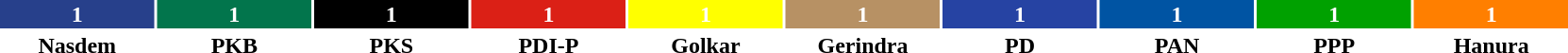<table style="width:88%; text-align:center;">
<tr style="color:white;">
<td style="background:#27408B; width:10%;"><strong>1</strong></td>
<td style="background:#02754C; width:10%;"><strong>1</strong></td>
<td style="background:#000000; width:10%;"><strong>1</strong></td>
<td style="background:#DB2016; width:10%;"><strong>1</strong></td>
<td style="background:#FFFF00; width:10%;"><strong>1</strong></td>
<td style="background:#B79164; width:10%;"><strong>1</strong></td>
<td style="background:#2643A3; width:10%;"><strong>1</strong></td>
<td style="background:#0054A3; width:10%;"><strong>1</strong></td>
<td style="background:#00A100; width:10%;"><strong>1</strong></td>
<td style="background:#FF7F00; width:10%;"><strong>1</strong></td>
</tr>
<tr>
<td><span><strong>Nasdem</strong></span></td>
<td><span><strong>PKB</strong></span></td>
<td><span><strong>PKS</strong></span></td>
<td><span><strong>PDI-P</strong></span></td>
<td><span><strong>Golkar</strong></span></td>
<td><span><strong>Gerindra</strong></span></td>
<td><span><strong>PD</strong></span></td>
<td><span><strong>PAN</strong></span></td>
<td><span><strong>PPP</strong></span></td>
<td><span><strong>Hanura</strong></span></td>
</tr>
</table>
